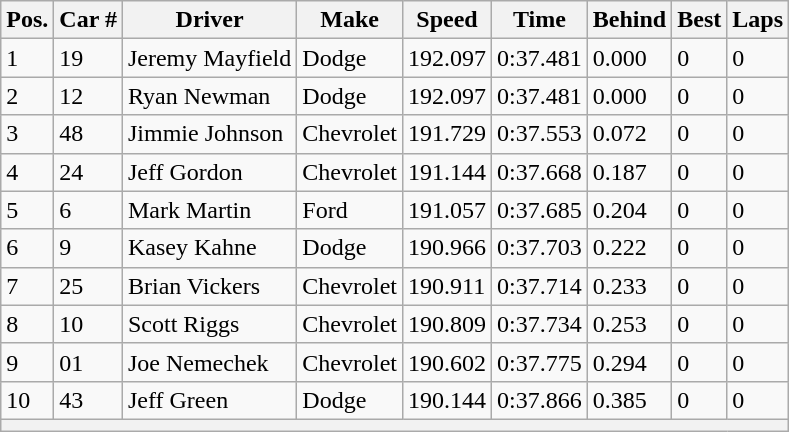<table class="wikitable">
<tr>
<th colspan="1" rowspan="1">Pos.</th>
<th colspan="1" rowspan="1">Car #</th>
<th colspan="1" rowspan="1"><abbr>Driver</abbr></th>
<th colspan="1" rowspan="1"><abbr>Make</abbr></th>
<th colspan="1" rowspan="1">Speed</th>
<th colspan="1" rowspan="1"><abbr>Time</abbr></th>
<th colspan="1" rowspan="1">Behind</th>
<th colspan="1" rowspan="1"><abbr>Best</abbr></th>
<th colspan="1" rowspan="1"><abbr>Laps</abbr></th>
</tr>
<tr>
<td>1</td>
<td>19</td>
<td>Jeremy Mayfield</td>
<td>Dodge</td>
<td>192.097</td>
<td>0:37.481</td>
<td>0.000</td>
<td>0</td>
<td>0</td>
</tr>
<tr>
<td>2</td>
<td>12</td>
<td>Ryan Newman</td>
<td>Dodge</td>
<td>192.097</td>
<td>0:37.481</td>
<td>0.000</td>
<td>0</td>
<td>0</td>
</tr>
<tr>
<td>3</td>
<td>48</td>
<td>Jimmie Johnson</td>
<td>Chevrolet</td>
<td>191.729</td>
<td>0:37.553</td>
<td>0.072</td>
<td>0</td>
<td>0</td>
</tr>
<tr>
<td>4</td>
<td>24</td>
<td>Jeff Gordon</td>
<td>Chevrolet</td>
<td>191.144</td>
<td>0:37.668</td>
<td>0.187</td>
<td>0</td>
<td>0</td>
</tr>
<tr>
<td>5</td>
<td>6</td>
<td>Mark Martin</td>
<td>Ford</td>
<td>191.057</td>
<td>0:37.685</td>
<td>0.204</td>
<td>0</td>
<td>0</td>
</tr>
<tr>
<td>6</td>
<td>9</td>
<td>Kasey Kahne</td>
<td>Dodge</td>
<td>190.966</td>
<td>0:37.703</td>
<td>0.222</td>
<td>0</td>
<td>0</td>
</tr>
<tr>
<td>7</td>
<td>25</td>
<td>Brian Vickers</td>
<td>Chevrolet</td>
<td>190.911</td>
<td>0:37.714</td>
<td>0.233</td>
<td>0</td>
<td>0</td>
</tr>
<tr>
<td>8</td>
<td>10</td>
<td>Scott Riggs</td>
<td>Chevrolet</td>
<td>190.809</td>
<td>0:37.734</td>
<td>0.253</td>
<td>0</td>
<td>0</td>
</tr>
<tr>
<td>9</td>
<td>01</td>
<td>Joe Nemechek</td>
<td>Chevrolet</td>
<td>190.602</td>
<td>0:37.775</td>
<td>0.294</td>
<td>0</td>
<td>0</td>
</tr>
<tr>
<td>10</td>
<td>43</td>
<td>Jeff Green</td>
<td>Dodge</td>
<td>190.144</td>
<td>0:37.866</td>
<td>0.385</td>
<td>0</td>
<td>0</td>
</tr>
<tr>
<th colspan="9"></th>
</tr>
</table>
